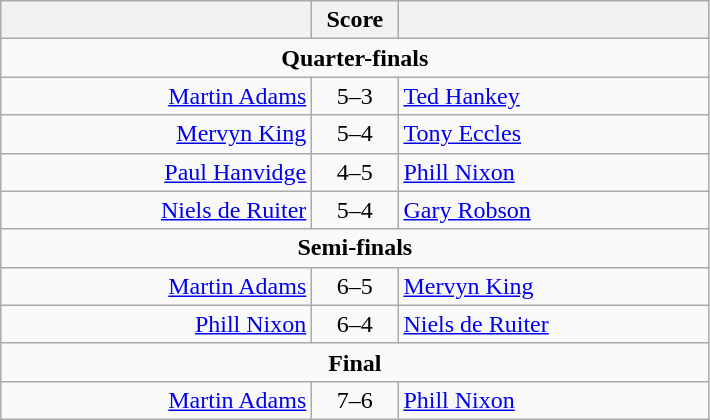<table class=wikitable style="text-align:center">
<tr>
<th width=200></th>
<th width=50>Score</th>
<th width=200></th>
</tr>
<tr align=center>
<td colspan="3"><strong>Quarter-finals</strong></td>
</tr>
<tr align=left>
<td align=right><a href='#'>Martin Adams</a> </td>
<td align=center>5–3</td>
<td> <a href='#'>Ted Hankey</a></td>
</tr>
<tr align=left>
<td align=right><a href='#'>Mervyn King</a> </td>
<td align=center>5–4</td>
<td> <a href='#'>Tony Eccles</a></td>
</tr>
<tr align=left>
<td align=right><a href='#'>Paul Hanvidge</a> </td>
<td align=center>4–5</td>
<td> <a href='#'>Phill Nixon</a></td>
</tr>
<tr align=left>
<td align=right><a href='#'>Niels de Ruiter</a> </td>
<td align=center>5–4</td>
<td> <a href='#'>Gary Robson</a></td>
</tr>
<tr align=center>
<td colspan="3"><strong>Semi-finals</strong></td>
</tr>
<tr align=left>
<td align=right><a href='#'>Martin Adams</a> </td>
<td align=center>6–5</td>
<td> <a href='#'>Mervyn King</a></td>
</tr>
<tr align=left>
<td align=right><a href='#'>Phill Nixon</a> </td>
<td align=center>6–4</td>
<td> <a href='#'>Niels de Ruiter</a></td>
</tr>
<tr align=center>
<td colspan="3"><strong>Final</strong></td>
</tr>
<tr align=left>
<td align=right><a href='#'>Martin Adams</a> </td>
<td align=center>7–6</td>
<td> <a href='#'>Phill Nixon</a></td>
</tr>
</table>
